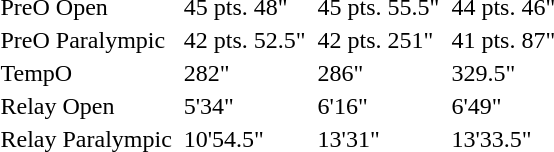<table>
<tr style="vertical-align:top;">
<td>PreO Open</td>
<td></td>
<td>45 pts.</td>
<td>48"</td>
<td></td>
<td>45 pts.</td>
<td>55.5"</td>
<td></td>
<td>44 pts.</td>
<td>46"</td>
</tr>
<tr style="vertical-align:top;">
<td>PreO Paralympic</td>
<td></td>
<td>42 pts.</td>
<td>52.5"</td>
<td></td>
<td>42 pts.</td>
<td>251"</td>
<td></td>
<td>41 pts.</td>
<td>87"</td>
</tr>
<tr style="vertical-align:top;">
<td>TempO</td>
<td></td>
<td colspan=2>282"</td>
<td></td>
<td colspan=2>286"</td>
<td></td>
<td colspan=2>329.5"</td>
</tr>
<tr style="vertical-align:top;">
<td>Relay Open</td>
<td></td>
<td colspan=2>5'34"</td>
<td></td>
<td colspan=2>6'16"</td>
<td></td>
<td colspan=2>6'49"</td>
</tr>
<tr style="vertical-align:top;">
<td>Relay Paralympic</td>
<td></td>
<td colspan=2>10'54.5"</td>
<td></td>
<td colspan=2>13'31"</td>
<td></td>
<td colspan=2>13'33.5"</td>
</tr>
</table>
